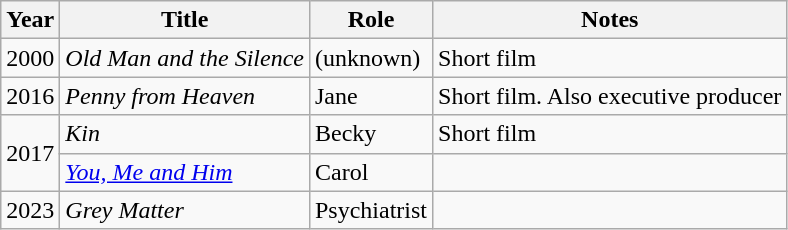<table class="wikitable">
<tr>
<th>Year</th>
<th>Title</th>
<th>Role</th>
<th>Notes</th>
</tr>
<tr>
<td>2000</td>
<td><em>Old Man and the Silence</em></td>
<td>(unknown)</td>
<td>Short film</td>
</tr>
<tr>
<td>2016</td>
<td><em>Penny from Heaven</em></td>
<td>Jane</td>
<td>Short film. Also executive producer</td>
</tr>
<tr>
<td rowspan="2">2017</td>
<td><em>Kin</em></td>
<td>Becky</td>
<td>Short film</td>
</tr>
<tr>
<td><em><a href='#'>You, Me and Him</a></em></td>
<td>Carol</td>
<td></td>
</tr>
<tr>
<td>2023</td>
<td><em>Grey Matter</em></td>
<td>Psychiatrist</td>
<td></td>
</tr>
</table>
